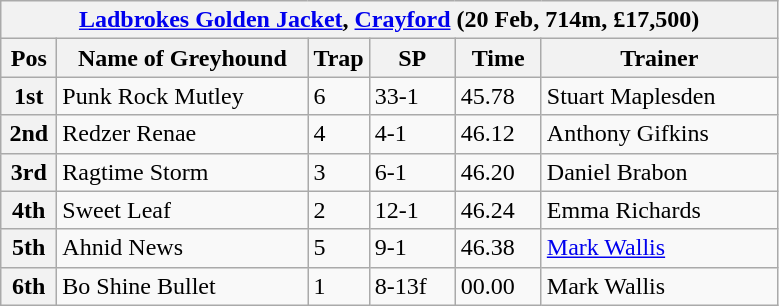<table class="wikitable">
<tr>
<th colspan="6"><a href='#'>Ladbrokes Golden Jacket</a>, <a href='#'>Crayford</a> (20 Feb, 714m, £17,500)</th>
</tr>
<tr>
<th width=30>Pos</th>
<th width=160>Name of Greyhound</th>
<th width=30>Trap</th>
<th width=50>SP</th>
<th width=50>Time</th>
<th width=150>Trainer</th>
</tr>
<tr>
<th>1st</th>
<td>Punk Rock Mutley</td>
<td>6</td>
<td>33-1</td>
<td>45.78</td>
<td>Stuart Maplesden</td>
</tr>
<tr>
<th>2nd</th>
<td>Redzer Renae</td>
<td>4</td>
<td>4-1</td>
<td>46.12</td>
<td>Anthony Gifkins</td>
</tr>
<tr>
<th>3rd</th>
<td>Ragtime Storm</td>
<td>3</td>
<td>6-1</td>
<td>46.20</td>
<td>Daniel Brabon</td>
</tr>
<tr>
<th>4th</th>
<td>Sweet Leaf</td>
<td>2</td>
<td>12-1</td>
<td>46.24</td>
<td>Emma Richards</td>
</tr>
<tr>
<th>5th</th>
<td>Ahnid News</td>
<td>5</td>
<td>9-1</td>
<td>46.38</td>
<td><a href='#'>Mark Wallis</a></td>
</tr>
<tr>
<th>6th</th>
<td>Bo Shine Bullet</td>
<td>1</td>
<td>8-13f</td>
<td>00.00</td>
<td>Mark Wallis</td>
</tr>
</table>
